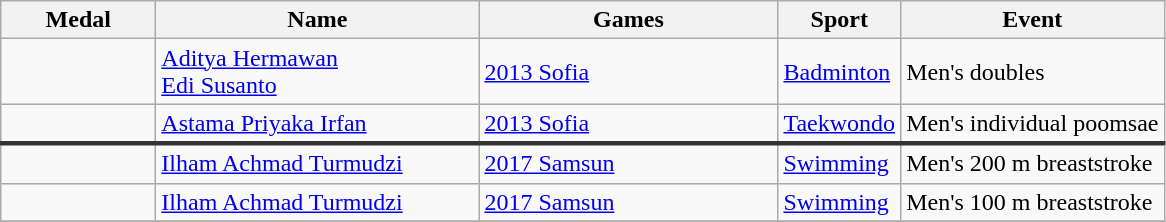<table class="wikitable sortable" style="font-size: 100%;">
<tr>
<th style="width:6em">Medal</th>
<th style="width:13em">Name</th>
<th style="width:12em">Games</th>
<th>Sport</th>
<th>Event</th>
</tr>
<tr>
<td></td>
<td><a href='#'>Aditya Hermawan</a> <br> <a href='#'>Edi Susanto</a></td>
<td><a href='#'>2013 Sofia</a></td>
<td> <a href='#'>Badminton</a></td>
<td>Men's doubles</td>
</tr>
<tr>
<td></td>
<td><a href='#'>Astama Priyaka Irfan</a></td>
<td><a href='#'>2013 Sofia</a></td>
<td> <a href='#'>Taekwondo</a></td>
<td>Men's individual poomsae</td>
</tr>
<tr style="border-top: 3px solid #333333;">
<td></td>
<td><a href='#'>Ilham Achmad Turmudzi</a></td>
<td><a href='#'>2017 Samsun</a></td>
<td> <a href='#'>Swimming</a></td>
<td>Men's 200 m breaststroke</td>
</tr>
<tr>
<td></td>
<td><a href='#'>Ilham Achmad Turmudzi</a></td>
<td><a href='#'>2017 Samsun</a></td>
<td> <a href='#'>Swimming</a></td>
<td>Men's 100 m breaststroke</td>
</tr>
<tr>
</tr>
</table>
